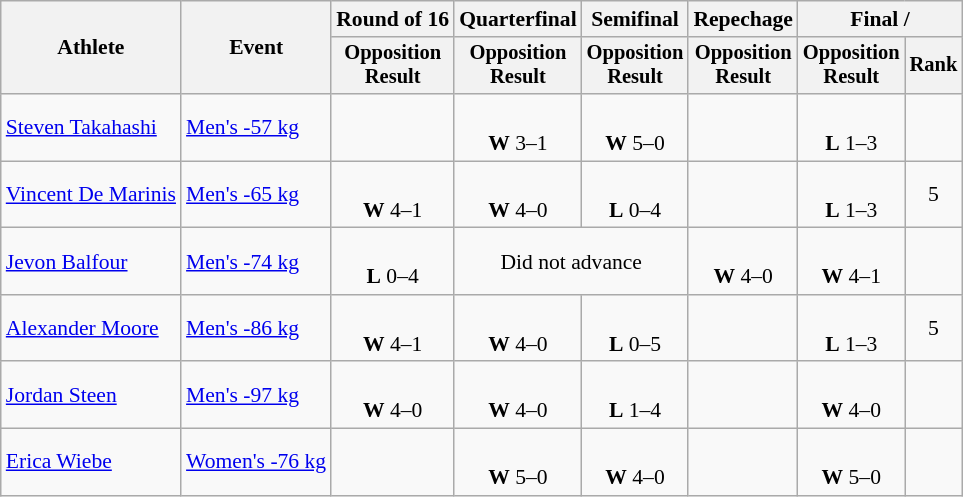<table class="wikitable" style="font-size:90%;">
<tr>
<th rowspan=2>Athlete</th>
<th rowspan=2>Event</th>
<th>Round of 16</th>
<th>Quarterfinal</th>
<th>Semifinal</th>
<th>Repechage</th>
<th colspan=2>Final / </th>
</tr>
<tr style="font-size: 95%">
<th>Opposition<br>Result</th>
<th>Opposition<br>Result</th>
<th>Opposition<br>Result</th>
<th>Opposition<br>Result</th>
<th>Opposition<br>Result</th>
<th>Rank</th>
</tr>
<tr align=center>
<td align=left><a href='#'>Steven Takahashi</a></td>
<td align=left><a href='#'>Men's -57 kg</a></td>
<td></td>
<td><br><strong>W</strong> 3–1 <sup></sup></td>
<td><br><strong>W</strong> 5–0 <sup></sup></td>
<td></td>
<td><br><strong>L</strong> 1–3 <sup></sup></td>
<td></td>
</tr>
<tr align=center>
<td align=left><a href='#'>Vincent De Marinis</a></td>
<td align=left><a href='#'>Men's -65 kg</a></td>
<td><br><strong>W</strong> 4–1 <sup></sup></td>
<td><br><strong>W</strong> 4–0 <sup></sup></td>
<td><br><strong>L</strong> 0–4 <sup></sup></td>
<td></td>
<td><br><strong>L</strong> 1–3 <sup></sup></td>
<td>5</td>
</tr>
<tr align=center>
<td align=left><a href='#'>Jevon Balfour</a></td>
<td align=left><a href='#'>Men's -74 kg</a></td>
<td><br><strong>L</strong> 0–4 <sup></sup></td>
<td colspan=2>Did not advance</td>
<td><br><strong>W</strong> 4–0 <sup></sup></td>
<td><br><strong>W</strong> 4–1 <sup></sup></td>
<td></td>
</tr>
<tr align=center>
<td align=left><a href='#'>Alexander Moore</a></td>
<td align=left><a href='#'>Men's -86 kg</a></td>
<td><br><strong>W</strong> 4–1 <sup></sup></td>
<td><br><strong>W</strong> 4–0 <sup></sup></td>
<td><br><strong>L</strong> 0–5 <sup></sup></td>
<td></td>
<td><br><strong>L</strong> 1–3 <sup></sup></td>
<td>5</td>
</tr>
<tr align=center>
<td align=left><a href='#'>Jordan Steen</a></td>
<td align=left><a href='#'>Men's -97 kg</a></td>
<td><br><strong>W</strong> 4–0 <sup></sup></td>
<td><br><strong>W</strong> 4–0 <sup></sup></td>
<td><br><strong>L</strong> 1–4 <sup></sup></td>
<td></td>
<td><br><strong>W</strong> 4–0 <sup></sup></td>
<td></td>
</tr>
<tr align=center>
<td align=left><a href='#'>Erica Wiebe</a></td>
<td align=left><a href='#'>Women's -76 kg</a></td>
<td></td>
<td><br><strong>W</strong> 5–0 <sup></sup></td>
<td><br><strong>W</strong> 4–0 <sup></sup></td>
<td></td>
<td><br><strong>W</strong> 5–0 <sup></sup></td>
<td></td>
</tr>
</table>
